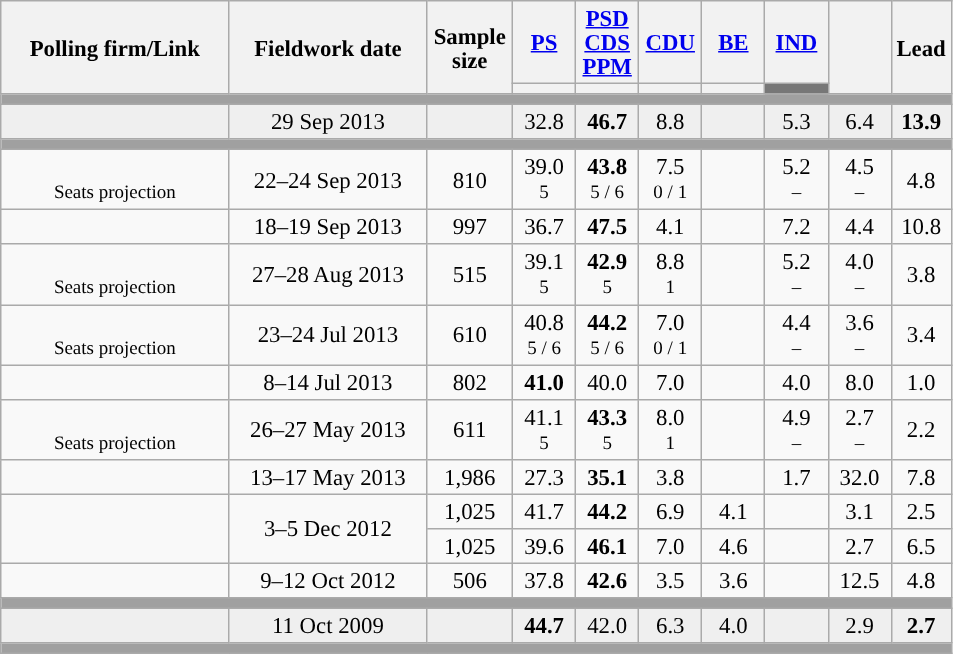<table class="wikitable collapsible sortable" style="text-align:center; font-size:95%; line-height:16px;">
<tr style="height:42px;">
<th style="width:145px;" rowspan="2">Polling firm/Link</th>
<th style="width:125px;" rowspan="2">Fieldwork date</th>
<th class="unsortable" style="width:50px;" rowspan="2">Sample size</th>
<th class="unsortable" style="width:35px;"><a href='#'>PS</a></th>
<th class="unsortable" style="width:35px;"><a href='#'>PSD</a><br><a href='#'>CDS</a><br><a href='#'>PPM</a></th>
<th class="unsortable" style="width:35px;"><a href='#'>CDU</a></th>
<th class="unsortable" style="width:35px;"><a href='#'>BE</a></th>
<th class="unsortable" style="width:35px;"><a href='#'>IND</a></th>
<th class="unsortable" style="width:35px;" rowspan="2"></th>
<th class="unsortable" style="width:30px;" rowspan="2">Lead</th>
</tr>
<tr>
<th class="unsortable" style="color:inherit;background:"></th>
<th class="unsortable" style="color:inherit;background:"></th>
<th class="unsortable" style="color:inherit;background:"></th>
<th class="unsortable" style="color:inherit;background:"></th>
<th class="unsortable" style="color:inherit;background:#777777;"></th>
</tr>
<tr>
<td colspan="10" style="background:#A0A0A0"></td>
</tr>
<tr style="background:#EFEFEF;">
<td><strong></strong></td>
<td data-sort-value="2019-10-06">29 Sep 2013</td>
<td></td>
<td>32.8<br></td>
<td><strong>46.7</strong><br></td>
<td>8.8<br></td>
<td></td>
<td>5.3<br></td>
<td>6.4<br></td>
<td style="background:"><strong>13.9</strong></td>
</tr>
<tr>
<td colspan="10" style="background:#A0A0A0"></td>
</tr>
<tr>
<td align="center"><br><small>Seats projection</small></td>
<td align="center">22–24 Sep 2013</td>
<td>810</td>
<td align="center">39.0<br><small>5</small></td>
<td align="center" ><strong>43.8</strong><br><small>5 / 6</small></td>
<td align="center">7.5<br><small>0 / 1 </small></td>
<td></td>
<td align="center">5.2<br><small> –</small></td>
<td align="center">4.5<br><small> – </small></td>
<td style="background:">4.8</td>
</tr>
<tr>
<td align="center"></td>
<td align="center">18–19 Sep 2013</td>
<td>997</td>
<td align="center">36.7</td>
<td align="center" ><strong>47.5</strong></td>
<td align="center">4.1</td>
<td></td>
<td align="center">7.2</td>
<td align="center">4.4</td>
<td style="background:">10.8</td>
</tr>
<tr>
<td align="center"><br><small>Seats projection</small></td>
<td align="center">27–28 Aug 2013</td>
<td>515</td>
<td align="center">39.1<br><small>5</small></td>
<td align="center" ><strong>42.9</strong><br><small>5 </small></td>
<td align="center">8.8<br><small>1 </small></td>
<td></td>
<td align="center">5.2<br><small> –</small></td>
<td align="center">4.0<br><small> – </small></td>
<td style="background:">3.8</td>
</tr>
<tr>
<td align="center"><br><small>Seats projection</small></td>
<td align="center">23–24 Jul 2013</td>
<td>610</td>
<td align="center">40.8<br><small>5 / 6 </small></td>
<td align="center" ><strong>44.2</strong><br><small>5 / 6 </small></td>
<td align="center">7.0<br><small>0 / 1 </small></td>
<td></td>
<td align="center">4.4<br><small> –</small></td>
<td align="center">3.6<br><small> – </small></td>
<td style="background:">3.4</td>
</tr>
<tr>
<td align="center"></td>
<td align="center">8–14 Jul 2013</td>
<td>802</td>
<td align="center" ><strong>41.0</strong></td>
<td align="center">40.0</td>
<td align="center">7.0</td>
<td></td>
<td align="center">4.0</td>
<td align="center">8.0</td>
<td style="background:">1.0</td>
</tr>
<tr>
<td align="center"><br><small>Seats projection</small></td>
<td align="center">26–27 May 2013</td>
<td>611</td>
<td align="center">41.1<br><small>5 </small></td>
<td align="center" ><strong>43.3</strong><br><small>5 </small></td>
<td align="center">8.0<br><small>1 </small></td>
<td></td>
<td align="center">4.9<br><small> –</small></td>
<td align="center">2.7<br><small> – </small></td>
<td style="background:">2.2</td>
</tr>
<tr>
<td align="center"></td>
<td align="center">13–17 May 2013</td>
<td>1,986</td>
<td align="center">27.3</td>
<td align="center" ><strong>35.1</strong></td>
<td align="center">3.8</td>
<td></td>
<td align="center">1.7</td>
<td align="center">32.0</td>
<td style="background:">7.8</td>
</tr>
<tr>
<td rowspan="2" align="center"></td>
<td rowspan="2" align="center">3–5 Dec 2012</td>
<td>1,025</td>
<td align="center">41.7</td>
<td align="center" ><strong>44.2</strong></td>
<td align="center">6.9</td>
<td align="center">4.1</td>
<td></td>
<td align="center">3.1</td>
<td style="background:">2.5</td>
</tr>
<tr>
<td>1,025</td>
<td align="center">39.6</td>
<td align="center" ><strong>46.1</strong></td>
<td align="center">7.0</td>
<td align="center">4.6</td>
<td></td>
<td align="center">2.7</td>
<td style="background:">6.5</td>
</tr>
<tr>
<td align="center"></td>
<td align="center">9–12 Oct 2012</td>
<td>506</td>
<td align="center">37.8</td>
<td align="center" ><strong>42.6</strong></td>
<td align="center">3.5</td>
<td align="center">3.6</td>
<td></td>
<td align="center">12.5</td>
<td style="background:">4.8</td>
</tr>
<tr>
<td colspan="11" style="background:#A0A0A0"></td>
</tr>
<tr style="background:#EFEFEF;">
<td><strong></strong></td>
<td data-sort-value="2019-10-06">11 Oct 2009</td>
<td></td>
<td><strong>44.7</strong><br></td>
<td>42.0<br></td>
<td>6.3<br></td>
<td>4.0<br></td>
<td></td>
<td>2.9<br></td>
<td style="background:"><strong>2.7</strong></td>
</tr>
<tr>
<td colspan="11" style="background:#A0A0A0"></td>
</tr>
</table>
